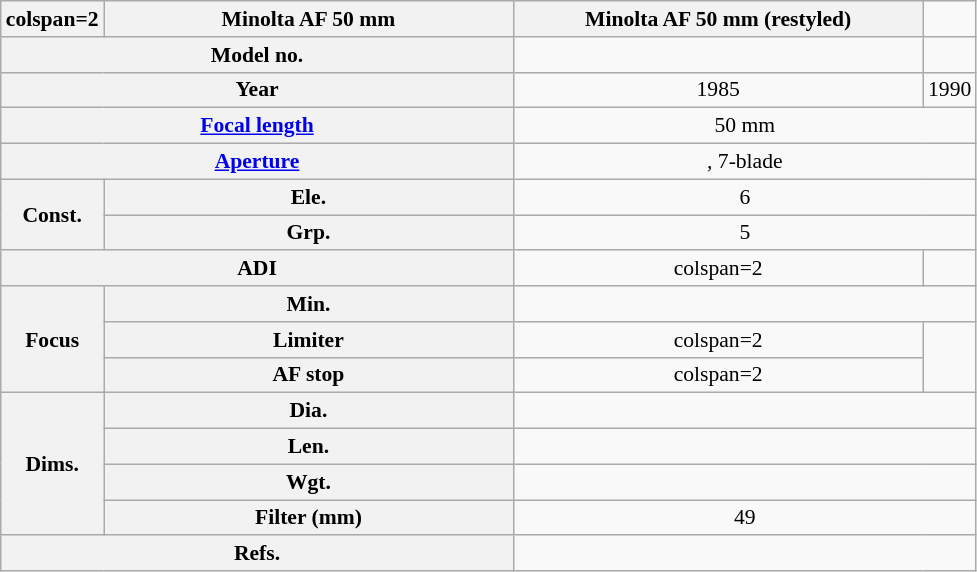<table class="wikitable" style="font-size:90%;text-align:center;">
<tr>
<th>colspan=2 </th>
<th style="width:42%;">Minolta AF 50 mm </th>
<th style="width:42%;">Minolta AF 50 mm  (restyled)</th>
</tr>
<tr>
<th colspan=2>Model no.</th>
<td></td>
<td></td>
</tr>
<tr>
<th colspan=2>Year</th>
<td>1985</td>
<td>1990</td>
</tr>
<tr>
<th colspan=2><a href='#'>Focal length</a></th>
<td colspan=2>50 mm</td>
</tr>
<tr>
<th colspan=2><a href='#'>Aperture</a></th>
<td colspan=2>, 7-blade</td>
</tr>
<tr>
<th rowspan=2>Const.</th>
<th>Ele.</th>
<td colspan=4>6</td>
</tr>
<tr>
<th>Grp.</th>
<td colspan=4>5</td>
</tr>
<tr>
<th colspan=2>ADI</th>
<td>colspan=2 </td>
</tr>
<tr>
<th rowspan=3>Focus</th>
<th>Min.</th>
<td colspan=2></td>
</tr>
<tr>
<th>Limiter</th>
<td>colspan=2 </td>
</tr>
<tr>
<th>AF stop</th>
<td>colspan=2 </td>
</tr>
<tr>
<th rowspan=4>Dims.</th>
<th>Dia.</th>
<td colspan=2></td>
</tr>
<tr>
<th>Len.</th>
<td colspan=2></td>
</tr>
<tr>
<th>Wgt.</th>
<td colspan=2></td>
</tr>
<tr>
<th>Filter (mm)</th>
<td colspan=2>49</td>
</tr>
<tr>
<th colspan=2>Refs.</th>
<td colspan=2></td>
</tr>
</table>
